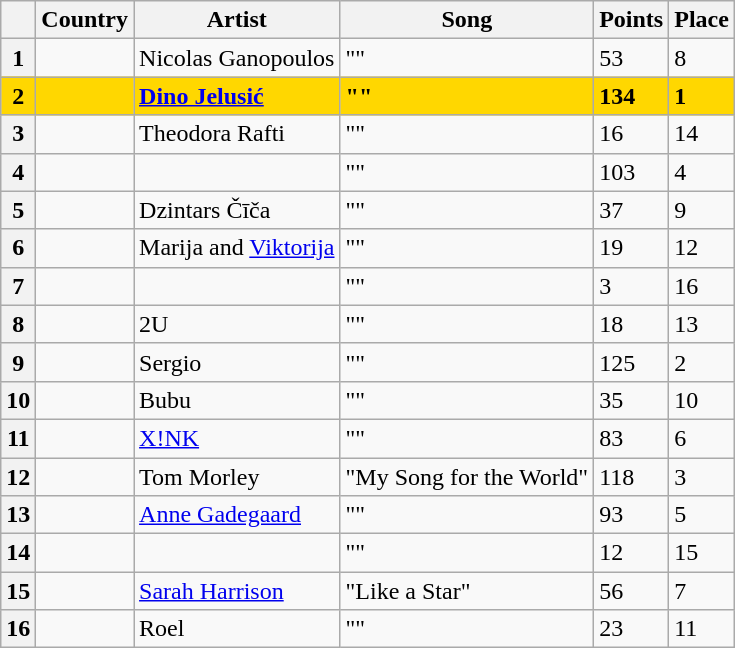<table class="sortable wikitable plainrowheaders">
<tr>
<th scope="col"></th>
<th scope="col">Country</th>
<th scope="col">Artist</th>
<th scope="col">Song</th>
<th scope="col">Points</th>
<th scope="col">Place</th>
</tr>
<tr>
<th scope="row" style="text-align:center;">1</th>
<td></td>
<td>Nicolas Ganopoulos</td>
<td>""</td>
<td>53</td>
<td>8</td>
</tr>
<tr style="font-weight:bold; background:gold;">
<th scope="row" style="text-align:center; font-weight:bold; background:gold;">2</th>
<td></td>
<td><a href='#'>Dino Jelusić</a></td>
<td>""</td>
<td>134</td>
<td>1</td>
</tr>
<tr>
<th scope="row" style="text-align:center;">3</th>
<td></td>
<td>Theodora Rafti</td>
<td>""</td>
<td>16</td>
<td>14</td>
</tr>
<tr>
<th scope="row" style="text-align:center;">4</th>
<td></td>
<td></td>
<td>""</td>
<td>103</td>
<td>4</td>
</tr>
<tr>
<th scope="row" style="text-align:center;">5</th>
<td></td>
<td>Dzintars Čīča</td>
<td>""</td>
<td>37</td>
<td>9</td>
</tr>
<tr>
<th scope="row" style="text-align:center;">6</th>
<td></td>
<td>Marija and <a href='#'>Viktorija</a></td>
<td>""</td>
<td>19</td>
<td>12</td>
</tr>
<tr>
<th scope="row" style="text-align:center;">7</th>
<td></td>
<td></td>
<td>""</td>
<td>3</td>
<td>16</td>
</tr>
<tr>
<th scope="row" style="text-align:center;">8</th>
<td></td>
<td>2U</td>
<td>""</td>
<td>18</td>
<td>13</td>
</tr>
<tr>
<th scope="row" style="text-align:center;">9</th>
<td></td>
<td>Sergio</td>
<td>""</td>
<td>125</td>
<td>2</td>
</tr>
<tr>
<th scope="row" style="text-align:center;">10</th>
<td></td>
<td>Bubu</td>
<td>""</td>
<td>35</td>
<td>10</td>
</tr>
<tr>
<th scope="row" style="text-align:center;">11</th>
<td></td>
<td><a href='#'>X!NK</a></td>
<td>""</td>
<td>83</td>
<td>6</td>
</tr>
<tr>
<th scope="row" style="text-align:center;">12</th>
<td></td>
<td>Tom Morley</td>
<td>"My Song for the World"</td>
<td>118</td>
<td>3</td>
</tr>
<tr>
<th scope="row" style="text-align:center;">13</th>
<td></td>
<td><a href='#'>Anne Gadegaard</a></td>
<td>""</td>
<td>93</td>
<td>5</td>
</tr>
<tr>
<th scope="row" style="text-align:center;">14</th>
<td></td>
<td></td>
<td>""</td>
<td>12</td>
<td>15</td>
</tr>
<tr>
<th scope="row" style="text-align:center;">15</th>
<td></td>
<td><a href='#'>Sarah Harrison</a></td>
<td>"Like a Star"</td>
<td>56</td>
<td>7</td>
</tr>
<tr>
<th scope="row" style="text-align:center;">16</th>
<td></td>
<td>Roel</td>
<td>""</td>
<td>23</td>
<td>11</td>
</tr>
</table>
